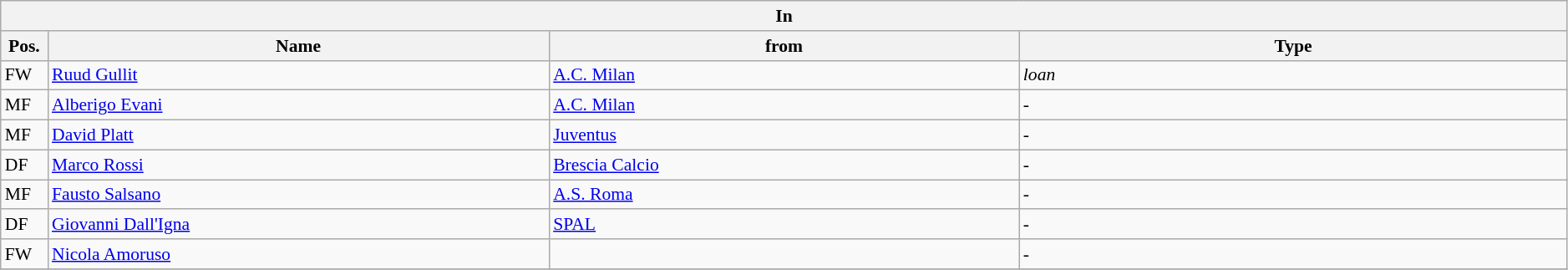<table class="wikitable" style="font-size:90%;width:99%;">
<tr>
<th colspan="4">In</th>
</tr>
<tr>
<th width=3%>Pos.</th>
<th width=32%>Name</th>
<th width=30%>from</th>
<th width=35%>Type</th>
</tr>
<tr>
<td>FW</td>
<td><a href='#'>Ruud Gullit</a></td>
<td><a href='#'>A.C. Milan</a></td>
<td><em>loan</em></td>
</tr>
<tr>
<td>MF</td>
<td><a href='#'>Alberigo Evani</a></td>
<td><a href='#'>A.C. Milan</a></td>
<td>-</td>
</tr>
<tr>
<td>MF</td>
<td><a href='#'>David Platt</a></td>
<td><a href='#'>Juventus</a></td>
<td>-</td>
</tr>
<tr>
<td>DF</td>
<td><a href='#'>Marco Rossi</a></td>
<td><a href='#'>Brescia Calcio</a></td>
<td>-</td>
</tr>
<tr>
<td>MF</td>
<td><a href='#'>Fausto Salsano</a></td>
<td><a href='#'>A.S. Roma</a></td>
<td>-</td>
</tr>
<tr>
<td>DF</td>
<td><a href='#'>Giovanni Dall'Igna</a></td>
<td><a href='#'>SPAL</a></td>
<td>-</td>
</tr>
<tr>
<td>FW</td>
<td><a href='#'>Nicola Amoruso</a></td>
<td></td>
<td>-</td>
</tr>
<tr>
</tr>
</table>
